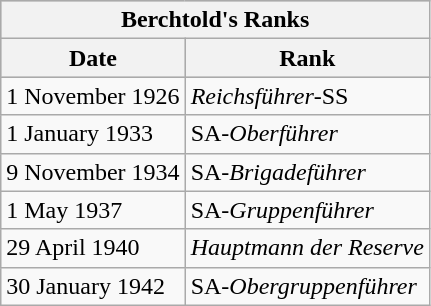<table class="wikitable float-right">
<tr bgcolor="silver">
<th colspan = "2">Berchtold's Ranks</th>
</tr>
<tr bgcolor="silver">
<th>Date</th>
<th>Rank</th>
</tr>
<tr>
<td>1 November 1926</td>
<td><em>Reichsführer</em>-SS</td>
</tr>
<tr>
<td>1 January 1933</td>
<td>SA-<em>Oberführer</em></td>
</tr>
<tr>
<td>9 November 1934</td>
<td>SA-<em>Brigadeführer</em></td>
</tr>
<tr>
<td>1 May 1937</td>
<td>SA-<em>Gruppenführer</em></td>
</tr>
<tr>
<td>29 April 1940</td>
<td><em>Hauptmann der Reserve</em></td>
</tr>
<tr>
<td>30 January 1942</td>
<td>SA-<em>Obergruppenführer</em></td>
</tr>
</table>
